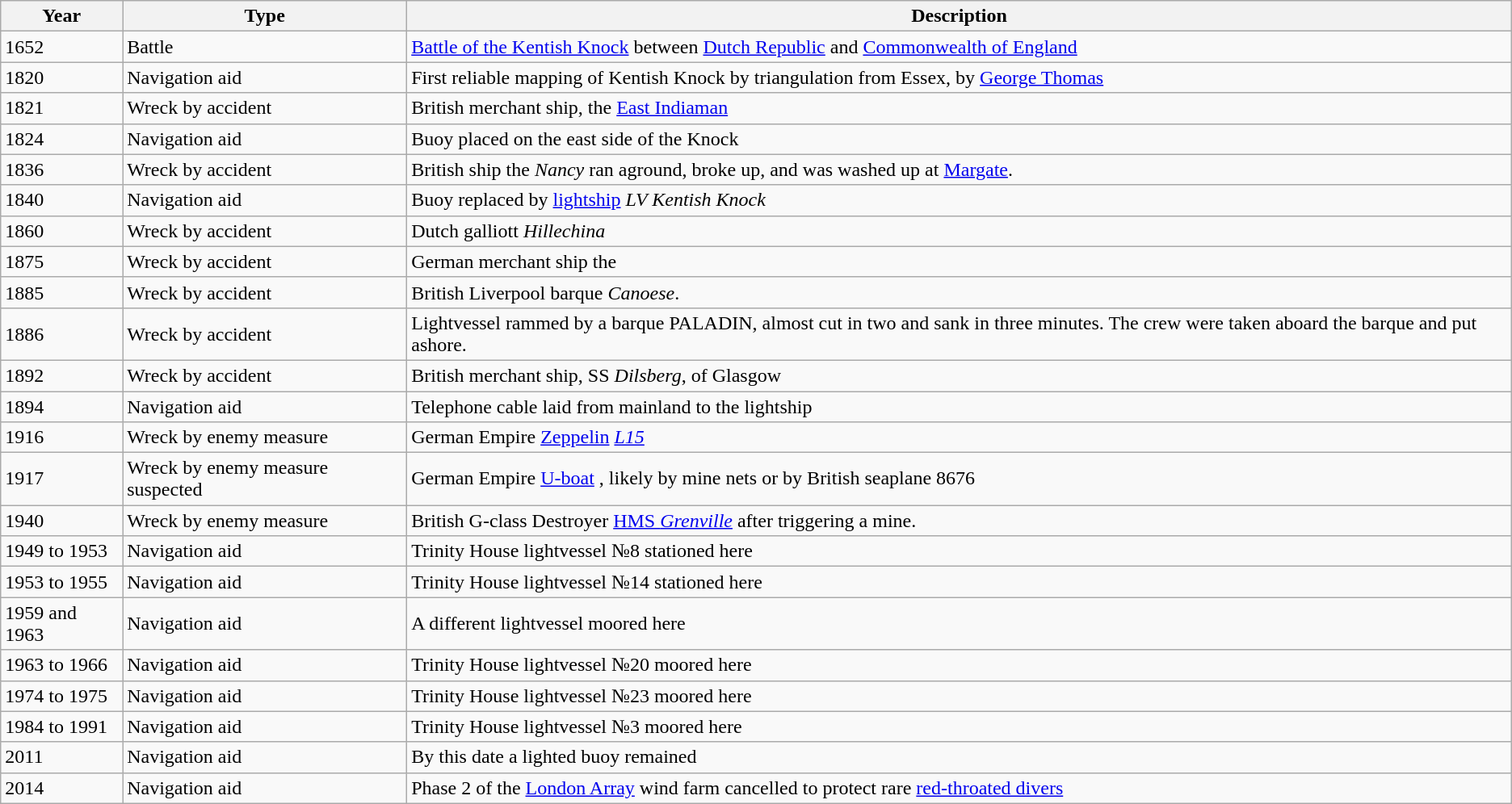<table class="wikitable sortable">
<tr>
<th>Year</th>
<th>Type</th>
<th>Description</th>
</tr>
<tr>
<td>1652</td>
<td>Battle</td>
<td><a href='#'>Battle of the Kentish Knock</a> between <a href='#'>Dutch Republic</a> and <a href='#'>Commonwealth of England</a></td>
</tr>
<tr>
<td>1820</td>
<td>Navigation aid</td>
<td>First reliable mapping of Kentish Knock by triangulation from Essex, by <a href='#'>George Thomas</a></td>
</tr>
<tr>
<td>1821</td>
<td>Wreck by accident</td>
<td>British merchant ship, the <a href='#'>East Indiaman</a> </td>
</tr>
<tr>
<td>1824</td>
<td>Navigation aid</td>
<td>Buoy placed on the east side of the Knock</td>
</tr>
<tr>
<td>1836</td>
<td>Wreck by accident</td>
<td>British ship the <em>Nancy</em> ran aground, broke up, and was washed up at <a href='#'>Margate</a>.</td>
</tr>
<tr>
<td>1840</td>
<td>Navigation aid</td>
<td>Buoy replaced by <a href='#'>lightship</a> <em>LV Kentish Knock</em></td>
</tr>
<tr>
<td>1860</td>
<td>Wreck by accident</td>
<td>Dutch galliott <em>Hillechina</em></td>
</tr>
<tr>
<td>1875</td>
<td>Wreck by accident</td>
<td>German merchant ship the </td>
</tr>
<tr>
<td>1885</td>
<td>Wreck by accident</td>
<td>British Liverpool barque <em>Canoese</em>.</td>
</tr>
<tr>
<td>1886</td>
<td>Wreck by accident</td>
<td>Lightvessel rammed by a barque PALADIN, almost cut in two and sank in three minutes. The crew were taken aboard the barque and put ashore.</td>
</tr>
<tr>
<td>1892</td>
<td>Wreck by accident</td>
<td>British merchant ship, SS <em>Dilsberg</em>, of Glasgow</td>
</tr>
<tr>
<td>1894</td>
<td>Navigation aid</td>
<td>Telephone cable laid from mainland to the lightship</td>
</tr>
<tr>
<td>1916</td>
<td>Wreck by enemy measure</td>
<td>German Empire <a href='#'>Zeppelin</a> <a href='#'><em>L15</em></a></td>
</tr>
<tr>
<td>1917</td>
<td>Wreck by enemy measure suspected</td>
<td>German Empire <a href='#'>U-boat</a> , likely by mine nets or by British seaplane 8676</td>
</tr>
<tr>
<td>1940</td>
<td>Wreck by enemy measure</td>
<td>British G-class Destroyer <a href='#'>HMS <em>Grenville</em></a> after triggering a mine.</td>
</tr>
<tr>
<td>1949 to 1953</td>
<td>Navigation aid</td>
<td>Trinity House lightvessel №8 stationed here</td>
</tr>
<tr>
<td>1953 to 1955</td>
<td>Navigation aid</td>
<td>Trinity House lightvessel №14 stationed here</td>
</tr>
<tr>
<td>1959 and 1963</td>
<td>Navigation aid</td>
<td>A different lightvessel moored here</td>
</tr>
<tr>
<td>1963 to 1966</td>
<td>Navigation aid</td>
<td>Trinity House lightvessel №20 moored here</td>
</tr>
<tr>
<td>1974 to 1975</td>
<td>Navigation aid</td>
<td>Trinity House lightvessel №23 moored here</td>
</tr>
<tr>
<td>1984 to 1991</td>
<td>Navigation aid</td>
<td>Trinity House lightvessel №3 moored here</td>
</tr>
<tr>
<td>2011</td>
<td>Navigation aid</td>
<td>By this date a lighted buoy remained</td>
</tr>
<tr>
<td>2014</td>
<td>Navigation aid</td>
<td>Phase 2 of the <a href='#'>London Array</a> wind farm cancelled to protect rare <a href='#'>red-throated divers</a></td>
</tr>
</table>
